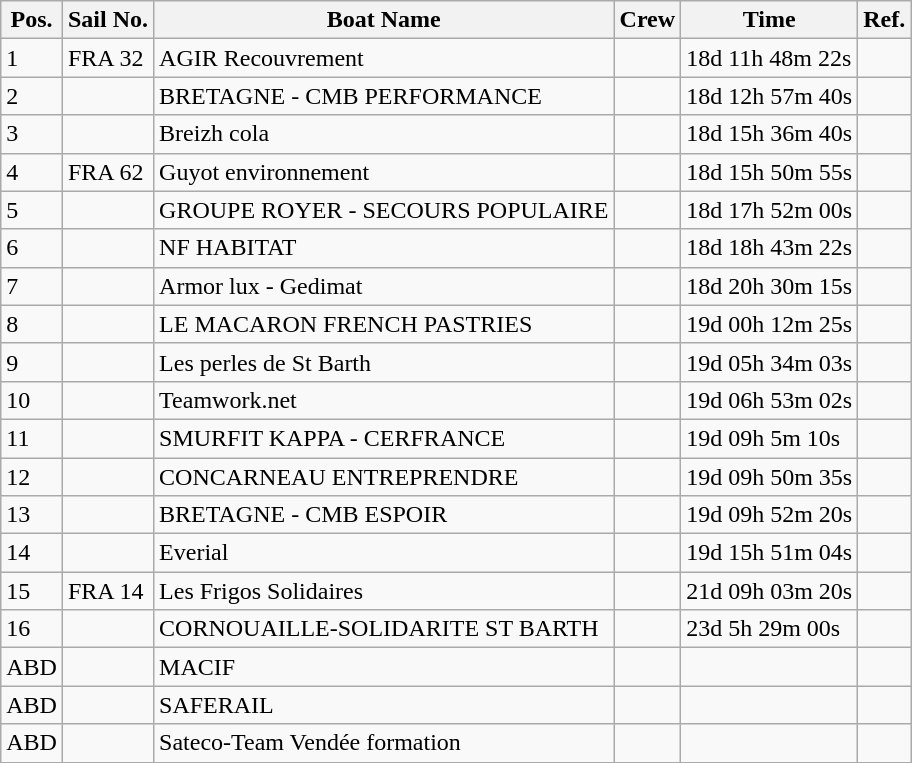<table class="wikitable sortable">
<tr>
<th>Pos.</th>
<th>Sail No.</th>
<th>Boat Name</th>
<th>Crew</th>
<th>Time</th>
<th>Ref.</th>
</tr>
<tr>
<td>1</td>
<td>FRA 32</td>
<td>AGIR Recouvrement</td>
<td> <br>  </td>
<td>18d 11h 48m 22s</td>
<td></td>
</tr>
<tr>
<td>2</td>
<td></td>
<td>BRETAGNE - CMB PERFORMANCE</td>
<td> <br>  </td>
<td>18d 12h 57m 40s</td>
<td></td>
</tr>
<tr>
<td>3</td>
<td></td>
<td>Breizh cola</td>
<td> <br>  </td>
<td>18d 15h 36m 40s</td>
<td></td>
</tr>
<tr>
<td>4</td>
<td>FRA 62</td>
<td>Guyot environnement</td>
<td> <br>  </td>
<td>18d 15h 50m 55s</td>
<td></td>
</tr>
<tr>
<td>5</td>
<td></td>
<td>GROUPE ROYER - SECOURS POPULAIRE</td>
<td> <br>  </td>
<td>18d 17h 52m 00s</td>
<td></td>
</tr>
<tr>
<td>6</td>
<td></td>
<td>NF HABITAT</td>
<td> <br>  </td>
<td>18d 18h 43m 22s</td>
<td></td>
</tr>
<tr>
<td>7</td>
<td></td>
<td>Armor lux - Gedimat</td>
<td> <br>  </td>
<td>18d 20h 30m 15s</td>
<td></td>
</tr>
<tr>
<td>8</td>
<td></td>
<td>LE MACARON FRENCH PASTRIES</td>
<td> <br>  </td>
<td>19d 00h 12m 25s</td>
<td></td>
</tr>
<tr>
<td>9</td>
<td></td>
<td>Les perles de St Barth</td>
<td> <br>  </td>
<td>19d 05h 34m 03s</td>
<td></td>
</tr>
<tr>
<td>10</td>
<td></td>
<td>Teamwork.net</td>
<td> <br>  </td>
<td>19d 06h 53m 02s</td>
<td></td>
</tr>
<tr>
<td>11</td>
<td></td>
<td>SMURFIT KAPPA - CERFRANCE</td>
<td> <br>  </td>
<td>19d 09h 5m 10s</td>
<td></td>
</tr>
<tr>
<td>12</td>
<td></td>
<td>CONCARNEAU ENTREPRENDRE</td>
<td> <br>  </td>
<td>19d 09h 50m 35s</td>
<td></td>
</tr>
<tr>
<td>13</td>
<td></td>
<td>BRETAGNE - CMB ESPOIR</td>
<td> <br>  </td>
<td>19d 09h 52m 20s</td>
<td></td>
</tr>
<tr>
<td>14</td>
<td></td>
<td>Everial</td>
<td> <br>  </td>
<td>19d 15h 51m 04s</td>
<td></td>
</tr>
<tr>
<td>15</td>
<td>FRA 14</td>
<td>Les Frigos Solidaires</td>
<td> <br>  </td>
<td>21d 09h 03m 20s</td>
<td></td>
</tr>
<tr>
<td>16</td>
<td></td>
<td>CORNOUAILLE-SOLIDARITE ST BARTH</td>
<td> <br>  </td>
<td>23d 5h 29m 00s</td>
<td></td>
</tr>
<tr>
<td>ABD</td>
<td></td>
<td>MACIF</td>
<td> <br>  </td>
<td></td>
<td></td>
</tr>
<tr>
<td>ABD</td>
<td></td>
<td>SAFERAIL</td>
<td> <br>  </td>
<td></td>
<td></td>
</tr>
<tr>
<td>ABD</td>
<td></td>
<td>Sateco-Team Vendée formation</td>
<td> <br>  </td>
<td></td>
<td></td>
</tr>
</table>
